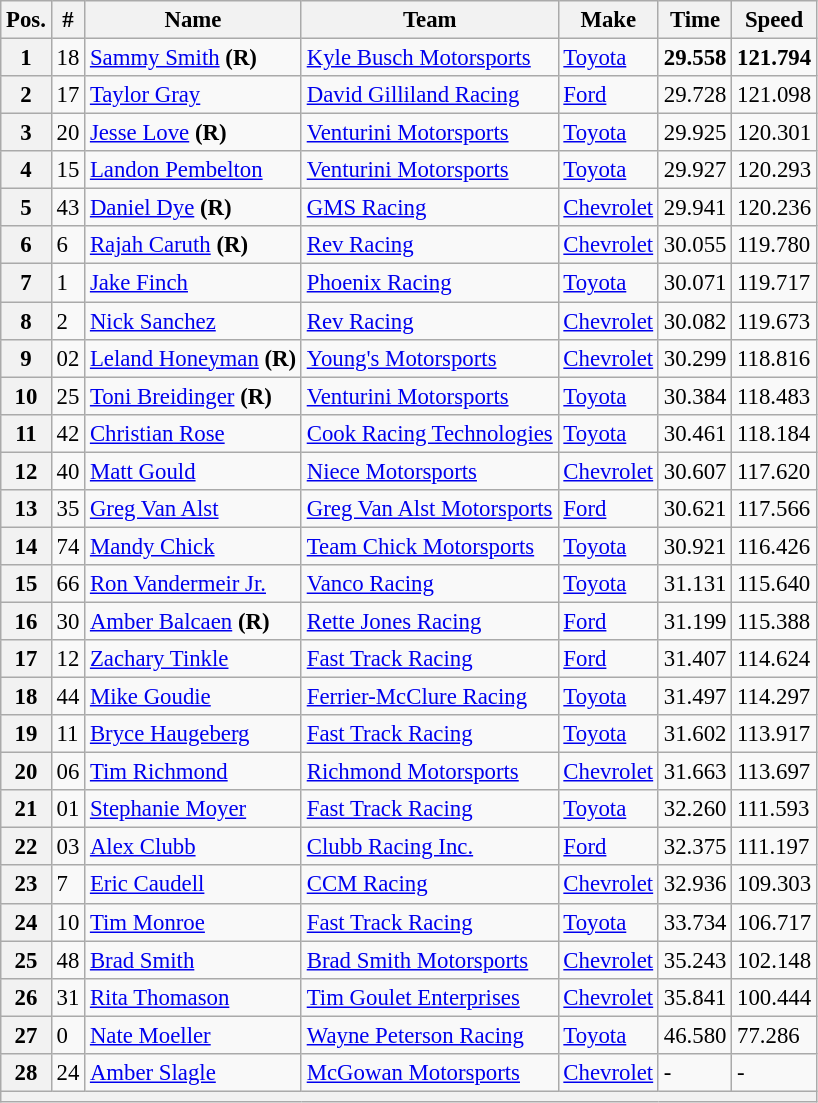<table class="wikitable" style="font-size:95%">
<tr>
<th>Pos.</th>
<th>#</th>
<th>Name</th>
<th>Team</th>
<th>Make</th>
<th>Time</th>
<th>Speed</th>
</tr>
<tr>
<th>1</th>
<td>18</td>
<td><a href='#'>Sammy Smith</a> <strong>(R)</strong></td>
<td><a href='#'>Kyle Busch Motorsports</a></td>
<td><a href='#'>Toyota</a></td>
<td><strong>29.558</strong></td>
<td><strong>121.794</strong></td>
</tr>
<tr>
<th>2</th>
<td>17</td>
<td><a href='#'>Taylor Gray</a></td>
<td><a href='#'>David Gilliland Racing</a></td>
<td><a href='#'>Ford</a></td>
<td>29.728</td>
<td>121.098</td>
</tr>
<tr>
<th>3</th>
<td>20</td>
<td><a href='#'>Jesse Love</a> <strong>(R)</strong></td>
<td><a href='#'>Venturini Motorsports</a></td>
<td><a href='#'>Toyota</a></td>
<td>29.925</td>
<td>120.301</td>
</tr>
<tr>
<th>4</th>
<td>15</td>
<td><a href='#'>Landon Pembelton</a></td>
<td><a href='#'>Venturini Motorsports</a></td>
<td><a href='#'>Toyota</a></td>
<td>29.927</td>
<td>120.293</td>
</tr>
<tr>
<th>5</th>
<td>43</td>
<td><a href='#'>Daniel Dye</a> <strong>(R)</strong></td>
<td><a href='#'>GMS Racing</a></td>
<td><a href='#'>Chevrolet</a></td>
<td>29.941</td>
<td>120.236</td>
</tr>
<tr>
<th>6</th>
<td>6</td>
<td><a href='#'>Rajah Caruth</a> <strong>(R)</strong></td>
<td><a href='#'>Rev Racing</a></td>
<td><a href='#'>Chevrolet</a></td>
<td>30.055</td>
<td>119.780</td>
</tr>
<tr>
<th>7</th>
<td>1</td>
<td><a href='#'>Jake Finch</a></td>
<td><a href='#'>Phoenix Racing</a></td>
<td><a href='#'>Toyota</a></td>
<td>30.071</td>
<td>119.717</td>
</tr>
<tr>
<th>8</th>
<td>2</td>
<td><a href='#'>Nick Sanchez</a></td>
<td><a href='#'>Rev Racing</a></td>
<td><a href='#'>Chevrolet</a></td>
<td>30.082</td>
<td>119.673</td>
</tr>
<tr>
<th>9</th>
<td>02</td>
<td><a href='#'>Leland Honeyman</a> <strong>(R)</strong></td>
<td><a href='#'>Young's Motorsports</a></td>
<td><a href='#'>Chevrolet</a></td>
<td>30.299</td>
<td>118.816</td>
</tr>
<tr>
<th>10</th>
<td>25</td>
<td><a href='#'>Toni Breidinger</a> <strong>(R)</strong></td>
<td><a href='#'>Venturini Motorsports</a></td>
<td><a href='#'>Toyota</a></td>
<td>30.384</td>
<td>118.483</td>
</tr>
<tr>
<th>11</th>
<td>42</td>
<td><a href='#'>Christian Rose</a></td>
<td><a href='#'>Cook Racing Technologies</a></td>
<td><a href='#'>Toyota</a></td>
<td>30.461</td>
<td>118.184</td>
</tr>
<tr>
<th>12</th>
<td>40</td>
<td><a href='#'>Matt Gould</a></td>
<td><a href='#'>Niece Motorsports</a></td>
<td><a href='#'>Chevrolet</a></td>
<td>30.607</td>
<td>117.620</td>
</tr>
<tr>
<th>13</th>
<td>35</td>
<td><a href='#'>Greg Van Alst</a></td>
<td><a href='#'>Greg Van Alst Motorsports</a></td>
<td><a href='#'>Ford</a></td>
<td>30.621</td>
<td>117.566</td>
</tr>
<tr>
<th>14</th>
<td>74</td>
<td><a href='#'>Mandy Chick</a></td>
<td><a href='#'>Team Chick Motorsports</a></td>
<td><a href='#'>Toyota</a></td>
<td>30.921</td>
<td>116.426</td>
</tr>
<tr>
<th>15</th>
<td>66</td>
<td><a href='#'>Ron Vandermeir Jr.</a></td>
<td><a href='#'>Vanco Racing</a></td>
<td><a href='#'>Toyota</a></td>
<td>31.131</td>
<td>115.640</td>
</tr>
<tr>
<th>16</th>
<td>30</td>
<td><a href='#'>Amber Balcaen</a> <strong>(R)</strong></td>
<td><a href='#'>Rette Jones Racing</a></td>
<td><a href='#'>Ford</a></td>
<td>31.199</td>
<td>115.388</td>
</tr>
<tr>
<th>17</th>
<td>12</td>
<td><a href='#'>Zachary Tinkle</a></td>
<td><a href='#'>Fast Track Racing</a></td>
<td><a href='#'>Ford</a></td>
<td>31.407</td>
<td>114.624</td>
</tr>
<tr>
<th>18</th>
<td>44</td>
<td><a href='#'>Mike Goudie</a></td>
<td><a href='#'>Ferrier-McClure Racing</a></td>
<td><a href='#'>Toyota</a></td>
<td>31.497</td>
<td>114.297</td>
</tr>
<tr>
<th>19</th>
<td>11</td>
<td><a href='#'>Bryce Haugeberg</a></td>
<td><a href='#'>Fast Track Racing</a></td>
<td><a href='#'>Toyota</a></td>
<td>31.602</td>
<td>113.917</td>
</tr>
<tr>
<th>20</th>
<td>06</td>
<td><a href='#'>Tim Richmond</a></td>
<td><a href='#'>Richmond Motorsports</a></td>
<td><a href='#'>Chevrolet</a></td>
<td>31.663</td>
<td>113.697</td>
</tr>
<tr>
<th>21</th>
<td>01</td>
<td><a href='#'>Stephanie Moyer</a></td>
<td><a href='#'>Fast Track Racing</a></td>
<td><a href='#'>Toyota</a></td>
<td>32.260</td>
<td>111.593</td>
</tr>
<tr>
<th>22</th>
<td>03</td>
<td><a href='#'>Alex Clubb</a></td>
<td><a href='#'>Clubb Racing Inc.</a></td>
<td><a href='#'>Ford</a></td>
<td>32.375</td>
<td>111.197</td>
</tr>
<tr>
<th>23</th>
<td>7</td>
<td><a href='#'>Eric Caudell</a></td>
<td><a href='#'>CCM Racing</a></td>
<td><a href='#'>Chevrolet</a></td>
<td>32.936</td>
<td>109.303</td>
</tr>
<tr>
<th>24</th>
<td>10</td>
<td><a href='#'>Tim Monroe</a></td>
<td><a href='#'>Fast Track Racing</a></td>
<td><a href='#'>Toyota</a></td>
<td>33.734</td>
<td>106.717</td>
</tr>
<tr>
<th>25</th>
<td>48</td>
<td><a href='#'>Brad Smith</a></td>
<td><a href='#'>Brad Smith Motorsports</a></td>
<td><a href='#'>Chevrolet</a></td>
<td>35.243</td>
<td>102.148</td>
</tr>
<tr>
<th>26</th>
<td>31</td>
<td><a href='#'>Rita Thomason</a></td>
<td><a href='#'>Tim Goulet Enterprises</a></td>
<td><a href='#'>Chevrolet</a></td>
<td>35.841</td>
<td>100.444</td>
</tr>
<tr>
<th>27</th>
<td>0</td>
<td><a href='#'>Nate Moeller</a></td>
<td><a href='#'>Wayne Peterson Racing</a></td>
<td><a href='#'>Toyota</a></td>
<td>46.580</td>
<td>77.286</td>
</tr>
<tr>
<th>28</th>
<td>24</td>
<td><a href='#'>Amber Slagle</a></td>
<td><a href='#'>McGowan Motorsports</a></td>
<td><a href='#'>Chevrolet</a></td>
<td>-</td>
<td>-</td>
</tr>
<tr>
<th colspan="7"></th>
</tr>
</table>
